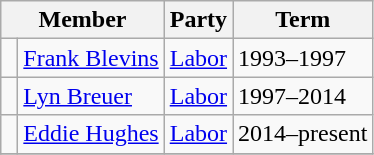<table class="wikitable">
<tr>
<th colspan="2">Member</th>
<th>Party</th>
<th>Term</th>
</tr>
<tr>
<td> </td>
<td><a href='#'>Frank Blevins</a></td>
<td><a href='#'>Labor</a></td>
<td>1993–1997</td>
</tr>
<tr>
<td> </td>
<td><a href='#'>Lyn Breuer</a></td>
<td><a href='#'>Labor</a></td>
<td>1997–2014</td>
</tr>
<tr>
<td> </td>
<td><a href='#'>Eddie Hughes</a></td>
<td><a href='#'>Labor</a></td>
<td>2014–present</td>
</tr>
<tr>
</tr>
</table>
